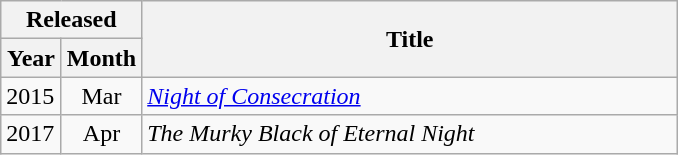<table class="wikitable">
<tr>
<th colspan="2">Released</th>
<th rowspan="2" width="350">Title</th>
</tr>
<tr>
<th style="width:33px;">Year</th>
<th style="width:44px;">Month</th>
</tr>
<tr>
<td>2015</td>
<td align="center">Mar</td>
<td><em><a href='#'>Night of Consecration</a></em></td>
</tr>
<tr>
<td>2017</td>
<td align="center">Apr</td>
<td><em>The Murky Black of Eternal Night</em></td>
</tr>
</table>
